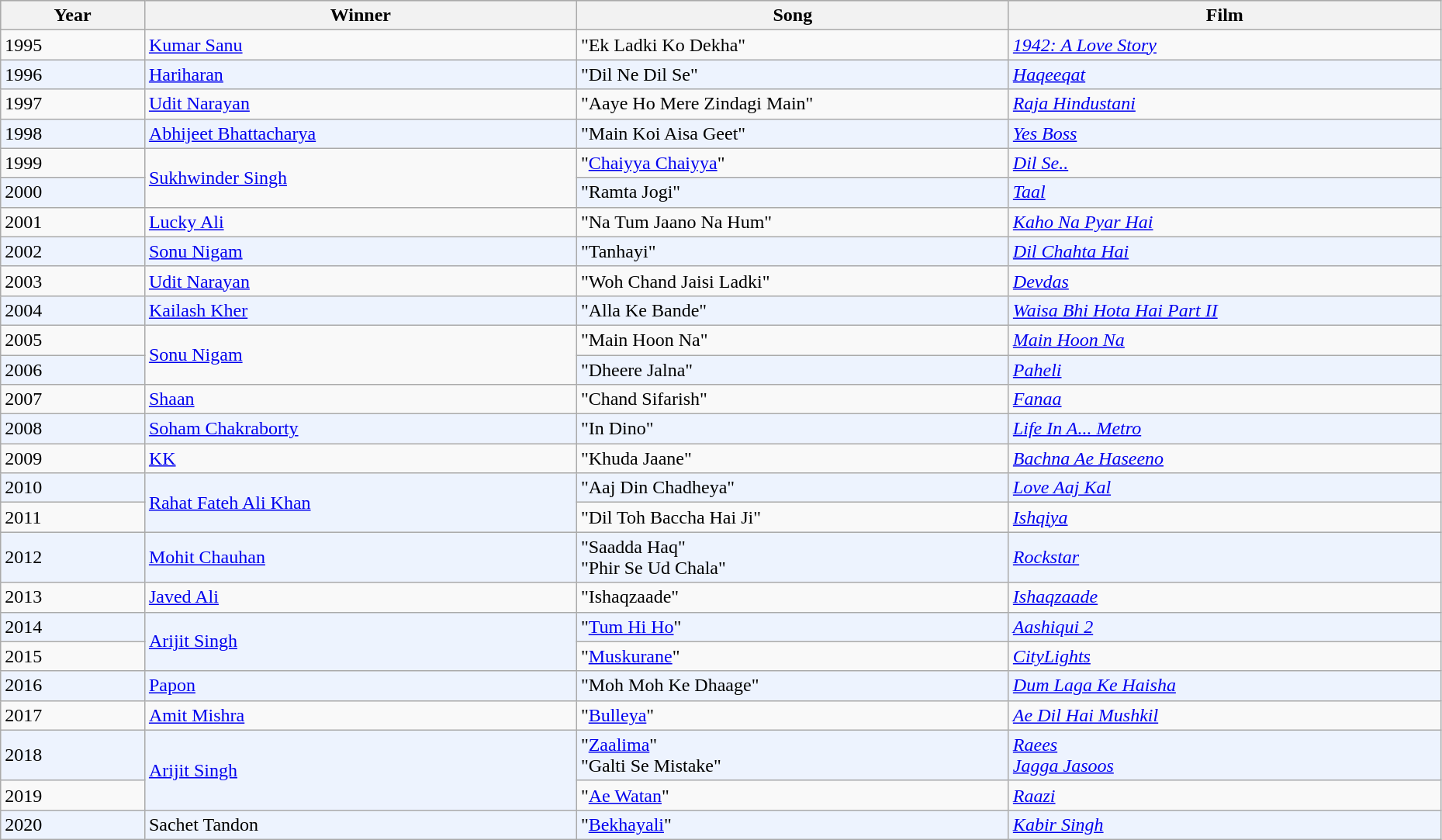<table class="wikitable" style="width:98%;">
<tr style="background:#bebebe;">
<th style="width:10%;">Year</th>
<th style="width:30%;">Winner</th>
<th style="width:30%;">Song</th>
<th style="width:30%;">Film</th>
</tr>
<tr>
<td>1995</td>
<td><a href='#'>Kumar Sanu</a></td>
<td>"Ek Ladki Ko Dekha"</td>
<td><em><a href='#'>1942: A Love Story</a></em></td>
</tr>
<tr bgcolor=#edf3fe>
<td>1996</td>
<td><a href='#'>Hariharan</a></td>
<td>"Dil Ne Dil Se"</td>
<td><em><a href='#'>Haqeeqat</a></em></td>
</tr>
<tr>
<td>1997</td>
<td><a href='#'>Udit Narayan</a></td>
<td>"Aaye Ho Mere Zindagi Main"</td>
<td><em><a href='#'>Raja Hindustani</a></em></td>
</tr>
<tr bgcolor=#edf3fe>
<td>1998</td>
<td><a href='#'>Abhijeet Bhattacharya</a></td>
<td>"Main Koi Aisa Geet"</td>
<td><em><a href='#'>Yes Boss</a></em></td>
</tr>
<tr>
<td>1999</td>
<td rowspan="2"><a href='#'>Sukhwinder Singh</a></td>
<td>"<a href='#'>Chaiyya Chaiyya</a>"</td>
<td><em><a href='#'>Dil Se..</a></em></td>
</tr>
<tr bgcolor=#edf3fe>
<td>2000</td>
<td>"Ramta Jogi"</td>
<td><em><a href='#'>Taal</a></em></td>
</tr>
<tr>
<td>2001</td>
<td><a href='#'>Lucky Ali</a></td>
<td>"Na Tum Jaano Na Hum"</td>
<td><em><a href='#'>Kaho Na Pyar Hai</a></em></td>
</tr>
<tr bgcolor=#edf3fe>
<td>2002</td>
<td><a href='#'>Sonu Nigam</a></td>
<td>"Tanhayi"</td>
<td><em><a href='#'>Dil Chahta Hai</a></em></td>
</tr>
<tr>
<td>2003</td>
<td><a href='#'>Udit Narayan</a></td>
<td>"Woh Chand Jaisi Ladki"</td>
<td><em><a href='#'>Devdas</a></em></td>
</tr>
<tr bgcolor=#edf3fe>
<td>2004</td>
<td><a href='#'>Kailash Kher</a></td>
<td>"Alla Ke Bande"</td>
<td><em><a href='#'>Waisa Bhi Hota Hai Part II</a></em></td>
</tr>
<tr>
<td>2005</td>
<td rowspan="2"><a href='#'>Sonu Nigam</a></td>
<td>"Main Hoon Na"</td>
<td><em><a href='#'>Main Hoon Na</a></em></td>
</tr>
<tr bgcolor=#edf3fe>
<td>2006</td>
<td>"Dheere Jalna"</td>
<td><em><a href='#'>Paheli</a></em></td>
</tr>
<tr>
<td>2007</td>
<td><a href='#'>Shaan</a></td>
<td>"Chand Sifarish"</td>
<td><em><a href='#'>Fanaa</a></em></td>
</tr>
<tr bgcolor=#edf3fe>
<td>2008</td>
<td><a href='#'>Soham Chakraborty</a></td>
<td>"In Dino"</td>
<td><em><a href='#'>Life In A... Metro</a></em></td>
</tr>
<tr>
<td>2009</td>
<td><a href='#'>KK</a></td>
<td>"Khuda Jaane"</td>
<td><em><a href='#'>Bachna Ae Haseeno</a></em></td>
</tr>
<tr bgcolor=#edf3fe>
<td>2010</td>
<td rowspan="2"><a href='#'>Rahat Fateh Ali Khan</a></td>
<td>"Aaj Din Chadheya"</td>
<td><em><a href='#'>Love Aaj Kal</a></em></td>
</tr>
<tr>
<td>2011</td>
<td>"Dil Toh Baccha Hai Ji"</td>
<td><em><a href='#'>Ishqiya</a></em></td>
</tr>
<tr bgcolor=#edf3fe>
<td>2012</td>
<td><a href='#'>Mohit Chauhan</a></td>
<td>"Saadda Haq" <br>"Phir Se Ud Chala"</td>
<td><em><a href='#'>Rockstar</a></em></td>
</tr>
<tr>
<td>2013</td>
<td><a href='#'>Javed Ali</a></td>
<td>"Ishaqzaade"</td>
<td><em><a href='#'>Ishaqzaade</a></em></td>
</tr>
<tr bgcolor=#edf3fe>
<td>2014</td>
<td rowspan="2"><a href='#'>Arijit Singh</a></td>
<td>"<a href='#'>Tum Hi Ho</a>"</td>
<td><em><a href='#'>Aashiqui 2</a></em></td>
</tr>
<tr>
<td>2015</td>
<td>"<a href='#'>Muskurane</a>"</td>
<td><em><a href='#'>CityLights</a></em></td>
</tr>
<tr bgcolor=#edf3fe>
<td>2016</td>
<td><a href='#'>Papon</a></td>
<td>"Moh Moh Ke Dhaage"</td>
<td><em><a href='#'>Dum Laga Ke Haisha</a></em></td>
</tr>
<tr>
<td>2017</td>
<td><a href='#'>Amit Mishra</a></td>
<td>"<a href='#'>Bulleya</a>"</td>
<td><em><a href='#'>Ae Dil Hai Mushkil</a></em></td>
</tr>
<tr bgcolor=#edf3fe>
<td>2018</td>
<td rowspan="2"><a href='#'>Arijit Singh</a></td>
<td>"<a href='#'>Zaalima</a>" <br>"Galti Se Mistake"</td>
<td><em><a href='#'>Raees</a></em> <br><em><a href='#'>Jagga Jasoos</a></em></td>
</tr>
<tr>
<td>2019</td>
<td>"<a href='#'>Ae Watan</a>"</td>
<td><em><a href='#'>Raazi</a></em></td>
</tr>
<tr bgcolor=#edf3fe>
<td>2020</td>
<td>Sachet Tandon</td>
<td>"<a href='#'>Bekhayali</a>"</td>
<td><em><a href='#'>Kabir Singh</a></em></td>
</tr>
</table>
